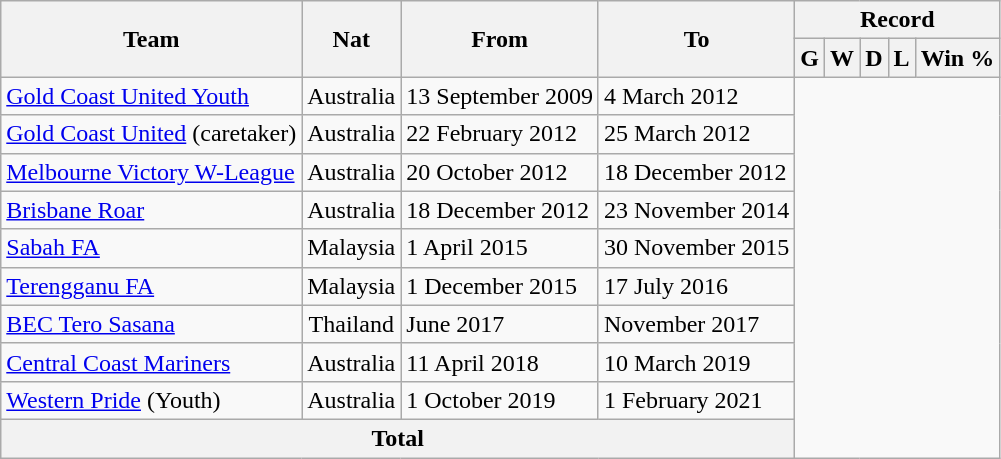<table class="wikitable" style="text-align: center">
<tr>
<th rowspan="2">Team</th>
<th rowspan="2">Nat</th>
<th rowspan="2">From</th>
<th rowspan="2">To</th>
<th colspan="5">Record</th>
</tr>
<tr>
<th>G</th>
<th>W</th>
<th>D</th>
<th>L</th>
<th>Win %</th>
</tr>
<tr>
<td align=left><a href='#'>Gold Coast United Youth</a></td>
<td>Australia</td>
<td align=left>13 September 2009</td>
<td align=left>4 March 2012<br></td>
</tr>
<tr>
<td align=left><a href='#'>Gold Coast United</a> (caretaker)</td>
<td>Australia</td>
<td align=left>22 February 2012</td>
<td align=left>25 March 2012<br></td>
</tr>
<tr>
<td align=left><a href='#'>Melbourne Victory W-League</a></td>
<td>Australia</td>
<td align=left>20 October 2012</td>
<td align=left>18 December 2012<br></td>
</tr>
<tr>
<td align=left><a href='#'>Brisbane Roar</a></td>
<td>Australia</td>
<td align=left>18 December 2012</td>
<td align=left>23 November 2014<br></td>
</tr>
<tr>
<td align=left><a href='#'>Sabah FA</a></td>
<td>Malaysia</td>
<td align=left>1 April 2015</td>
<td align=left>30 November 2015<br></td>
</tr>
<tr>
<td align=left><a href='#'>Terengganu FA</a></td>
<td>Malaysia</td>
<td align=left>1 December 2015</td>
<td align=left>17 July 2016<br></td>
</tr>
<tr>
<td align=left><a href='#'>BEC Tero Sasana</a></td>
<td>Thailand</td>
<td align=left>June 2017</td>
<td align=left>November 2017<br></td>
</tr>
<tr>
<td align=left><a href='#'>Central Coast Mariners</a></td>
<td>Australia</td>
<td align=left>11 April 2018</td>
<td align=left>10 March 2019<br></td>
</tr>
<tr>
<td align=left><a href='#'>Western Pride</a> (Youth)</td>
<td>Australia</td>
<td align=left>1 October 2019</td>
<td align=left>1 February 2021<br></td>
</tr>
<tr>
<th colspan="4">Total<br></th>
</tr>
</table>
